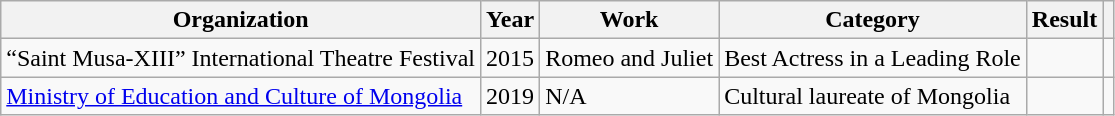<table class="wikitable plainrowheaders">
<tr>
<th>Organization</th>
<th>Year</th>
<th>Work</th>
<th>Category</th>
<th>Result</th>
<th scope="col" class="unsortable"></th>
</tr>
<tr>
<td>“Saint Musa-XIII” International Theatre Festival </td>
<td>2015</td>
<td>Romeo and Juliet</td>
<td>Best Actress in a Leading Role</td>
<td></td>
<td style="text-align:center;"></td>
</tr>
<tr>
<td><a href='#'>Ministry of Education and Culture of Mongolia</a></td>
<td>2019</td>
<td>N/A</td>
<td>Cultural laureate of Mongolia</td>
<td></td>
<td style="text-align:center;"></td>
</tr>
</table>
